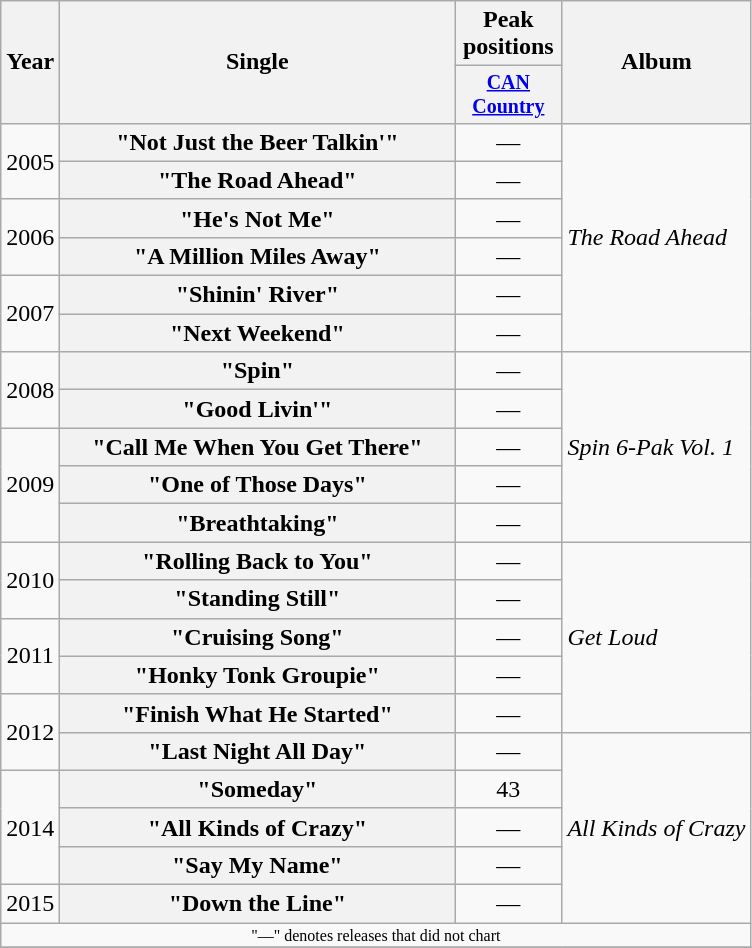<table class="wikitable plainrowheaders" style="text-align:center;">
<tr>
<th rowspan="2">Year</th>
<th rowspan="2" style="width:16em;">Single</th>
<th>Peak positions</th>
<th rowspan="2">Album</th>
</tr>
<tr style="font-size:smaller;">
<th width="65"><a href='#'>CAN Country</a><br></th>
</tr>
<tr>
<td rowspan="2">2005</td>
<th scope="row">"Not Just the Beer Talkin'"</th>
<td>—</td>
<td align="left" rowspan="6"><em>The Road Ahead</em></td>
</tr>
<tr>
<th scope="row">"The Road Ahead"</th>
<td>—</td>
</tr>
<tr>
<td rowspan="2">2006</td>
<th scope="row">"He's Not Me"</th>
<td>—</td>
</tr>
<tr>
<th scope="row">"A Million Miles Away"</th>
<td>—</td>
</tr>
<tr>
<td rowspan="2">2007</td>
<th scope="row">"Shinin' River"</th>
<td>—</td>
</tr>
<tr>
<th scope="row">"Next Weekend"</th>
<td>—</td>
</tr>
<tr>
<td rowspan="2">2008</td>
<th scope="row">"Spin"</th>
<td>—</td>
<td align="left" rowspan="5"><em>Spin 6-Pak Vol. 1</em></td>
</tr>
<tr>
<th scope="row">"Good Livin'"</th>
<td>—</td>
</tr>
<tr>
<td rowspan="3">2009</td>
<th scope="row">"Call Me When You Get There"</th>
<td>—</td>
</tr>
<tr>
<th scope="row">"One of Those Days"</th>
<td>—</td>
</tr>
<tr>
<th scope="row">"Breathtaking"</th>
<td>—</td>
</tr>
<tr>
<td rowspan="2">2010</td>
<th scope="row">"Rolling Back to You"</th>
<td>—</td>
<td align="left" rowspan="5"><em>Get Loud</em></td>
</tr>
<tr>
<th scope="row">"Standing Still"</th>
<td>—</td>
</tr>
<tr>
<td rowspan="2">2011</td>
<th scope="row">"Cruising Song"</th>
<td>—</td>
</tr>
<tr>
<th scope="row">"Honky Tonk Groupie"</th>
<td>—</td>
</tr>
<tr>
<td rowspan="2">2012</td>
<th scope="row">"Finish What He Started"</th>
<td>—</td>
</tr>
<tr>
<th scope="row">"Last Night All Day"</th>
<td>—</td>
<td align="left" rowspan="5"><em>All Kinds of Crazy</em></td>
</tr>
<tr>
<td rowspan="3">2014</td>
<th scope="row">"Someday"</th>
<td>43</td>
</tr>
<tr>
<th scope="row">"All Kinds of Crazy"</th>
<td>—</td>
</tr>
<tr>
<th scope="row">"Say My Name"</th>
<td>—</td>
</tr>
<tr>
<td>2015</td>
<th scope="row">"Down the Line"</th>
<td>—</td>
</tr>
<tr>
<td colspan="4" style="font-size:8pt">"—" denotes releases that did not chart</td>
</tr>
<tr>
</tr>
</table>
